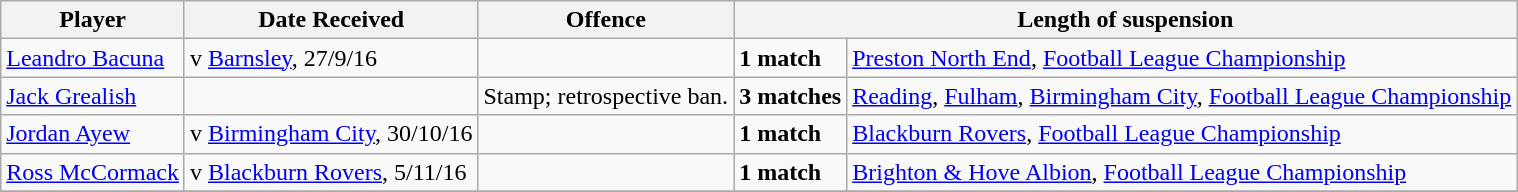<table class="wikitable">
<tr>
<th>Player</th>
<th>Date Received</th>
<th>Offence</th>
<th colspan="3">Length of suspension</th>
</tr>
<tr>
<td> <a href='#'>Leandro Bacuna</a></td>
<td> v <a href='#'>Barnsley</a>, 27/9/16</td>
<td></td>
<td><strong>1 match</strong></td>
<td><a href='#'>Preston North End</a>, <a href='#'>Football League Championship</a></td>
</tr>
<tr>
<td> <a href='#'>Jack Grealish</a></td>
<td></td>
<td>Stamp; retrospective ban.</td>
<td><strong>3 matches</strong></td>
<td><a href='#'>Reading</a>, <a href='#'>Fulham</a>, <a href='#'>Birmingham City</a>, <a href='#'>Football League Championship</a></td>
</tr>
<tr>
<td> <a href='#'>Jordan Ayew</a></td>
<td> v <a href='#'>Birmingham City</a>, 30/10/16</td>
<td></td>
<td><strong>1 match</strong></td>
<td><a href='#'>Blackburn Rovers</a>, <a href='#'>Football League Championship</a></td>
</tr>
<tr>
<td> <a href='#'>Ross McCormack</a></td>
<td> v <a href='#'>Blackburn Rovers</a>, 5/11/16</td>
<td></td>
<td><strong>1 match</strong></td>
<td><a href='#'>Brighton & Hove Albion</a>, <a href='#'>Football League Championship</a></td>
</tr>
<tr>
</tr>
</table>
